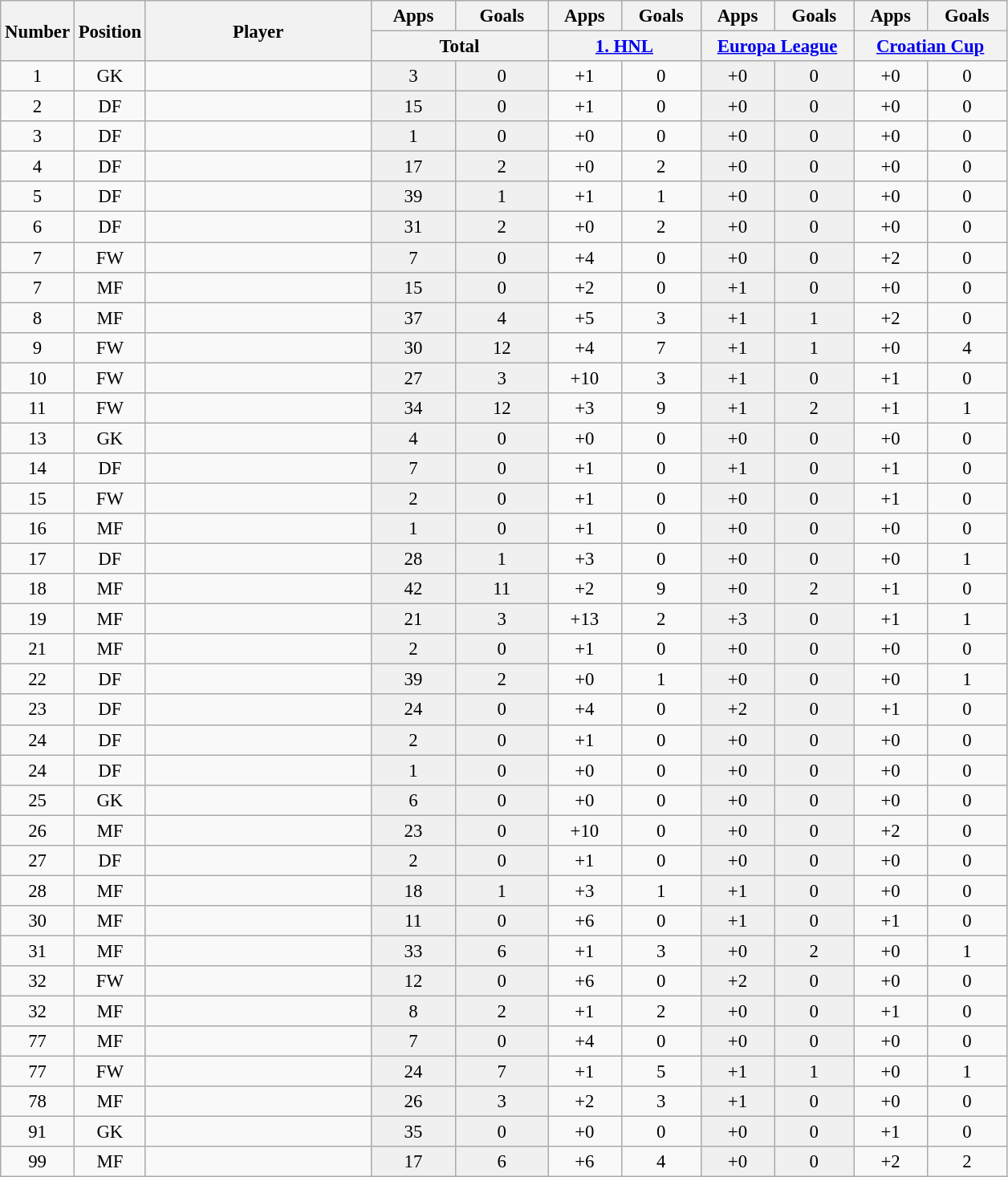<table class="wikitable sortable" style="font-size: 95%; text-align: center;">
<tr>
<th width=40  rowspan="2" align="center">Number</th>
<th width=40  rowspan="2" align="center">Position</th>
<th width=180 rowspan="2" align="center">Player</th>
<th>Apps</th>
<th>Goals</th>
<th>Apps</th>
<th>Goals</th>
<th>Apps</th>
<th>Goals</th>
<th>Apps</th>
<th>Goals</th>
</tr>
<tr>
<th class="unsortable" width=140 colspan="2" align="center">Total</th>
<th class="unsortable" width=120 colspan="2" align="center"><a href='#'>1. HNL</a></th>
<th class="unsortable" width=120 colspan="2" align="center"><a href='#'>Europa League</a></th>
<th class="unsortable" width=120 colspan="2" align="center"><a href='#'>Croatian Cup</a></th>
</tr>
<tr>
<td>1</td>
<td>GK</td>
<td style="text-align:left;"> </td>
<td style="background: #F0F0F0">3</td>
<td style="background: #F0F0F0">0</td>
<td>+1</td>
<td>0</td>
<td style="background: #F0F0F0">+0</td>
<td style="background: #F0F0F0">0</td>
<td>+0</td>
<td>0</td>
</tr>
<tr>
<td>2</td>
<td>DF</td>
<td style="text-align:left;"> </td>
<td style="background: #F0F0F0">15</td>
<td style="background: #F0F0F0">0</td>
<td>+1</td>
<td>0</td>
<td style="background: #F0F0F0">+0</td>
<td style="background: #F0F0F0">0</td>
<td>+0</td>
<td>0</td>
</tr>
<tr>
<td>3</td>
<td>DF</td>
<td style="text-align:left;"> </td>
<td style="background: #F0F0F0">1</td>
<td style="background: #F0F0F0">0</td>
<td>+0</td>
<td>0</td>
<td style="background: #F0F0F0">+0</td>
<td style="background: #F0F0F0">0</td>
<td>+0</td>
<td>0</td>
</tr>
<tr>
<td>4</td>
<td>DF</td>
<td style="text-align:left;"> </td>
<td style="background: #F0F0F0">17</td>
<td style="background: #F0F0F0">2</td>
<td>+0</td>
<td>2</td>
<td style="background: #F0F0F0">+0</td>
<td style="background: #F0F0F0">0</td>
<td>+0</td>
<td>0</td>
</tr>
<tr>
<td>5</td>
<td>DF</td>
<td style="text-align:left;"> </td>
<td style="background: #F0F0F0">39</td>
<td style="background: #F0F0F0">1</td>
<td>+1</td>
<td>1</td>
<td style="background: #F0F0F0">+0</td>
<td style="background: #F0F0F0">0</td>
<td>+0</td>
<td>0</td>
</tr>
<tr>
<td>6</td>
<td>DF</td>
<td style="text-align:left;"> </td>
<td style="background: #F0F0F0">31</td>
<td style="background: #F0F0F0">2</td>
<td>+0</td>
<td>2</td>
<td style="background: #F0F0F0">+0</td>
<td style="background: #F0F0F0">0</td>
<td>+0</td>
<td>0</td>
</tr>
<tr>
<td>7</td>
<td>FW</td>
<td style="text-align:left;"> </td>
<td style="background: #F0F0F0">7</td>
<td style="background: #F0F0F0">0</td>
<td>+4</td>
<td>0</td>
<td style="background: #F0F0F0">+0</td>
<td style="background: #F0F0F0">0</td>
<td>+2</td>
<td>0</td>
</tr>
<tr>
<td>7</td>
<td>MF</td>
<td style="text-align:left;"> </td>
<td style="background: #F0F0F0">15</td>
<td style="background: #F0F0F0">0</td>
<td>+2</td>
<td>0</td>
<td style="background: #F0F0F0">+1</td>
<td style="background: #F0F0F0">0</td>
<td>+0</td>
<td>0</td>
</tr>
<tr>
<td>8</td>
<td>MF</td>
<td style="text-align:left;"> </td>
<td style="background: #F0F0F0">37</td>
<td style="background: #F0F0F0">4</td>
<td>+5</td>
<td>3</td>
<td style="background: #F0F0F0">+1</td>
<td style="background: #F0F0F0">1</td>
<td>+2</td>
<td>0</td>
</tr>
<tr>
<td>9</td>
<td>FW</td>
<td style="text-align:left;"> </td>
<td style="background: #F0F0F0">30</td>
<td style="background: #F0F0F0">12</td>
<td>+4</td>
<td>7</td>
<td style="background: #F0F0F0">+1</td>
<td style="background: #F0F0F0">1</td>
<td>+0</td>
<td>4</td>
</tr>
<tr>
<td>10</td>
<td>FW</td>
<td style="text-align:left;"> </td>
<td style="background: #F0F0F0">27</td>
<td style="background: #F0F0F0">3</td>
<td>+10</td>
<td>3</td>
<td style="background: #F0F0F0">+1</td>
<td style="background: #F0F0F0">0</td>
<td>+1</td>
<td>0</td>
</tr>
<tr>
<td>11</td>
<td>FW</td>
<td style="text-align:left;"> </td>
<td style="background: #F0F0F0">34</td>
<td style="background: #F0F0F0">12</td>
<td>+3</td>
<td>9</td>
<td style="background: #F0F0F0">+1</td>
<td style="background: #F0F0F0">2</td>
<td>+1</td>
<td>1</td>
</tr>
<tr>
<td>13</td>
<td>GK</td>
<td style="text-align:left;"> </td>
<td style="background: #F0F0F0">4</td>
<td style="background: #F0F0F0">0</td>
<td>+0</td>
<td>0</td>
<td style="background: #F0F0F0">+0</td>
<td style="background: #F0F0F0">0</td>
<td>+0</td>
<td>0</td>
</tr>
<tr>
<td>14</td>
<td>DF</td>
<td style="text-align:left;"> </td>
<td style="background: #F0F0F0">7</td>
<td style="background: #F0F0F0">0</td>
<td>+1</td>
<td>0</td>
<td style="background: #F0F0F0">+1</td>
<td style="background: #F0F0F0">0</td>
<td>+1</td>
<td>0</td>
</tr>
<tr>
<td>15</td>
<td>FW</td>
<td style="text-align:left;"> </td>
<td style="background: #F0F0F0">2</td>
<td style="background: #F0F0F0">0</td>
<td>+1</td>
<td>0</td>
<td style="background: #F0F0F0">+0</td>
<td style="background: #F0F0F0">0</td>
<td>+1</td>
<td>0</td>
</tr>
<tr>
<td>16</td>
<td>MF</td>
<td style="text-align:left;"> </td>
<td style="background: #F0F0F0">1</td>
<td style="background: #F0F0F0">0</td>
<td>+1</td>
<td>0</td>
<td style="background: #F0F0F0">+0</td>
<td style="background: #F0F0F0">0</td>
<td>+0</td>
<td>0</td>
</tr>
<tr>
<td>17</td>
<td>DF</td>
<td style="text-align:left;"> </td>
<td style="background: #F0F0F0">28</td>
<td style="background: #F0F0F0">1</td>
<td>+3</td>
<td>0</td>
<td style="background: #F0F0F0">+0</td>
<td style="background: #F0F0F0">0</td>
<td>+0</td>
<td>1</td>
</tr>
<tr>
<td>18</td>
<td>MF</td>
<td style="text-align:left;"> </td>
<td style="background: #F0F0F0">42</td>
<td style="background: #F0F0F0">11</td>
<td>+2</td>
<td>9</td>
<td style="background: #F0F0F0">+0</td>
<td style="background: #F0F0F0">2</td>
<td>+1</td>
<td>0</td>
</tr>
<tr>
<td>19</td>
<td>MF</td>
<td style="text-align:left;"> </td>
<td style="background: #F0F0F0">21</td>
<td style="background: #F0F0F0">3</td>
<td>+13</td>
<td>2</td>
<td style="background: #F0F0F0">+3</td>
<td style="background: #F0F0F0">0</td>
<td>+1</td>
<td>1</td>
</tr>
<tr>
<td>21</td>
<td>MF</td>
<td style="text-align:left;"> </td>
<td style="background: #F0F0F0">2</td>
<td style="background: #F0F0F0">0</td>
<td>+1</td>
<td>0</td>
<td style="background: #F0F0F0">+0</td>
<td style="background: #F0F0F0">0</td>
<td>+0</td>
<td>0</td>
</tr>
<tr>
<td>22</td>
<td>DF</td>
<td style="text-align:left;"> </td>
<td style="background: #F0F0F0">39</td>
<td style="background: #F0F0F0">2</td>
<td>+0</td>
<td>1</td>
<td style="background: #F0F0F0">+0</td>
<td style="background: #F0F0F0">0</td>
<td>+0</td>
<td>1</td>
</tr>
<tr>
<td>23</td>
<td>DF</td>
<td style="text-align:left;"> </td>
<td style="background: #F0F0F0">24</td>
<td style="background: #F0F0F0">0</td>
<td>+4</td>
<td>0</td>
<td style="background: #F0F0F0">+2</td>
<td style="background: #F0F0F0">0</td>
<td>+1</td>
<td>0</td>
</tr>
<tr>
<td>24</td>
<td>DF</td>
<td style="text-align:left;"> </td>
<td style="background: #F0F0F0">2</td>
<td style="background: #F0F0F0">0</td>
<td>+1</td>
<td>0</td>
<td style="background: #F0F0F0">+0</td>
<td style="background: #F0F0F0">0</td>
<td>+0</td>
<td>0</td>
</tr>
<tr>
<td>24</td>
<td>DF</td>
<td style="text-align:left;"> </td>
<td style="background: #F0F0F0">1</td>
<td style="background: #F0F0F0">0</td>
<td>+0</td>
<td>0</td>
<td style="background: #F0F0F0">+0</td>
<td style="background: #F0F0F0">0</td>
<td>+0</td>
<td>0</td>
</tr>
<tr>
<td>25</td>
<td>GK</td>
<td style="text-align:left;"> </td>
<td style="background: #F0F0F0">6</td>
<td style="background: #F0F0F0">0</td>
<td>+0</td>
<td>0</td>
<td style="background: #F0F0F0">+0</td>
<td style="background: #F0F0F0">0</td>
<td>+0</td>
<td>0</td>
</tr>
<tr>
<td>26</td>
<td>MF</td>
<td style="text-align:left;"> </td>
<td style="background: #F0F0F0">23</td>
<td style="background: #F0F0F0">0</td>
<td>+10</td>
<td>0</td>
<td style="background: #F0F0F0">+0</td>
<td style="background: #F0F0F0">0</td>
<td>+2</td>
<td>0</td>
</tr>
<tr>
<td>27</td>
<td>DF</td>
<td style="text-align:left;"> </td>
<td style="background: #F0F0F0">2</td>
<td style="background: #F0F0F0">0</td>
<td>+1</td>
<td>0</td>
<td style="background: #F0F0F0">+0</td>
<td style="background: #F0F0F0">0</td>
<td>+0</td>
<td>0</td>
</tr>
<tr>
<td>28</td>
<td>MF</td>
<td style="text-align:left;"> </td>
<td style="background: #F0F0F0">18</td>
<td style="background: #F0F0F0">1</td>
<td>+3</td>
<td>1</td>
<td style="background: #F0F0F0">+1</td>
<td style="background: #F0F0F0">0</td>
<td>+0</td>
<td>0</td>
</tr>
<tr>
<td>30</td>
<td>MF</td>
<td style="text-align:left;"> </td>
<td style="background: #F0F0F0">11</td>
<td style="background: #F0F0F0">0</td>
<td>+6</td>
<td>0</td>
<td style="background: #F0F0F0">+1</td>
<td style="background: #F0F0F0">0</td>
<td>+1</td>
<td>0</td>
</tr>
<tr>
<td>31</td>
<td>MF</td>
<td style="text-align:left;"> </td>
<td style="background: #F0F0F0">33</td>
<td style="background: #F0F0F0">6</td>
<td>+1</td>
<td>3</td>
<td style="background: #F0F0F0">+0</td>
<td style="background: #F0F0F0">2</td>
<td>+0</td>
<td>1</td>
</tr>
<tr>
<td>32</td>
<td>FW</td>
<td style="text-align:left;"> </td>
<td style="background: #F0F0F0">12</td>
<td style="background: #F0F0F0">0</td>
<td>+6</td>
<td>0</td>
<td style="background: #F0F0F0">+2</td>
<td style="background: #F0F0F0">0</td>
<td>+0</td>
<td>0</td>
</tr>
<tr>
<td>32</td>
<td>MF</td>
<td style="text-align:left;"> </td>
<td style="background: #F0F0F0">8</td>
<td style="background: #F0F0F0">2</td>
<td>+1</td>
<td>2</td>
<td style="background: #F0F0F0">+0</td>
<td style="background: #F0F0F0">0</td>
<td>+1</td>
<td>0</td>
</tr>
<tr>
<td>77</td>
<td>MF</td>
<td style="text-align:left;"> </td>
<td style="background: #F0F0F0">7</td>
<td style="background: #F0F0F0">0</td>
<td>+4</td>
<td>0</td>
<td style="background: #F0F0F0">+0</td>
<td style="background: #F0F0F0">0</td>
<td>+0</td>
<td>0</td>
</tr>
<tr>
<td>77</td>
<td>FW</td>
<td style="text-align:left;"> </td>
<td style="background: #F0F0F0">24</td>
<td style="background: #F0F0F0">7</td>
<td>+1</td>
<td>5</td>
<td style="background: #F0F0F0">+1</td>
<td style="background: #F0F0F0">1</td>
<td>+0</td>
<td>1</td>
</tr>
<tr>
<td>78</td>
<td>MF</td>
<td style="text-align:left;"> </td>
<td style="background: #F0F0F0">26</td>
<td style="background: #F0F0F0">3</td>
<td>+2</td>
<td>3</td>
<td style="background: #F0F0F0">+1</td>
<td style="background: #F0F0F0">0</td>
<td>+0</td>
<td>0</td>
</tr>
<tr>
<td>91</td>
<td>GK</td>
<td style="text-align:left;"> </td>
<td style="background: #F0F0F0">35</td>
<td style="background: #F0F0F0">0</td>
<td>+0</td>
<td>0</td>
<td style="background: #F0F0F0">+0</td>
<td style="background: #F0F0F0">0</td>
<td>+1</td>
<td>0</td>
</tr>
<tr>
<td>99</td>
<td>MF</td>
<td style="text-align:left;"> </td>
<td style="background: #F0F0F0">17</td>
<td style="background: #F0F0F0">6</td>
<td>+6</td>
<td>4</td>
<td style="background: #F0F0F0">+0</td>
<td style="background: #F0F0F0">0</td>
<td>+2</td>
<td>2</td>
</tr>
</table>
